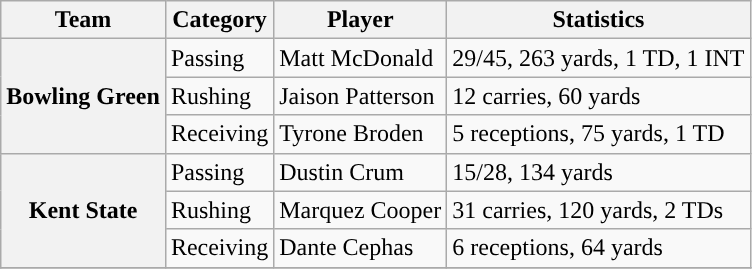<table class="wikitable" style="float: left;">
<tr>
<th>Team</th>
<th>Category</th>
<th>Player</th>
<th>Statistics</th>
</tr>
<tr>
<th rowspan=3>Bowling Green</th>
<td>Passing</td>
<td>Matt McDonald</td>
<td>29/45, 263 yards, 1 TD, 1 INT</td>
</tr>
<tr>
<td>Rushing</td>
<td>Jaison Patterson</td>
<td>12 carries, 60 yards</td>
</tr>
<tr>
<td>Receiving</td>
<td>Tyrone Broden</td>
<td>5 receptions, 75 yards, 1 TD</td>
</tr>
<tr>
<th rowspan=3 style=>Kent State</th>
<td>Passing</td>
<td>Dustin Crum</td>
<td>15/28, 134 yards</td>
</tr>
<tr>
<td>Rushing</td>
<td>Marquez Cooper</td>
<td>31 carries, 120 yards, 2 TDs</td>
</tr>
<tr>
<td>Receiving</td>
<td>Dante Cephas</td>
<td>6 receptions, 64 yards</td>
</tr>
<tr>
</tr>
</table>
